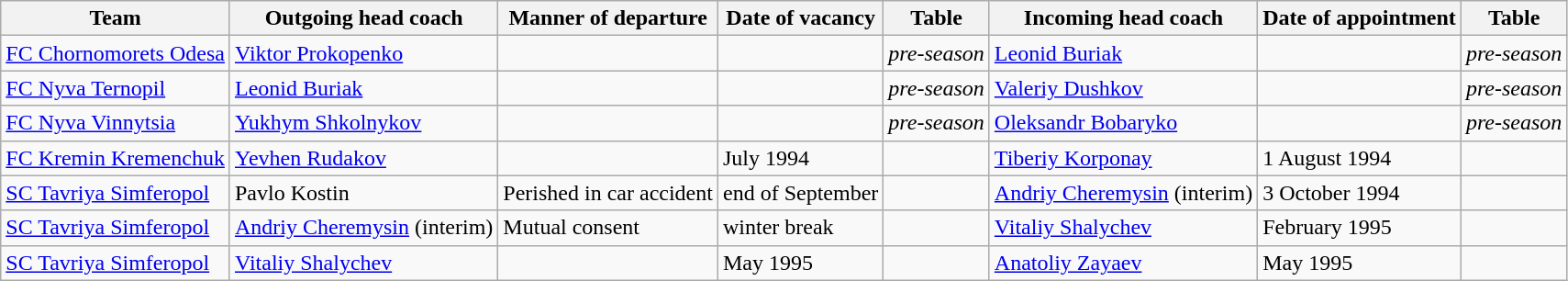<table class="wikitable sortable">
<tr>
<th>Team</th>
<th>Outgoing head coach</th>
<th>Manner of departure</th>
<th>Date of vacancy</th>
<th>Table</th>
<th>Incoming head coach</th>
<th>Date of appointment</th>
<th>Table</th>
</tr>
<tr>
<td><a href='#'>FC Chornomorets Odesa</a></td>
<td> <a href='#'>Viktor Prokopenko</a></td>
<td></td>
<td></td>
<td><em>pre-season</em></td>
<td> <a href='#'>Leonid Buriak</a></td>
<td></td>
<td><em>pre-season</em></td>
</tr>
<tr>
<td><a href='#'>FC Nyva Ternopil</a></td>
<td> <a href='#'>Leonid Buriak</a></td>
<td></td>
<td></td>
<td><em>pre-season</em></td>
<td> <a href='#'>Valeriy Dushkov</a></td>
<td></td>
<td><em>pre-season</em></td>
</tr>
<tr>
<td><a href='#'>FC Nyva Vinnytsia</a></td>
<td> <a href='#'>Yukhym Shkolnykov</a></td>
<td></td>
<td></td>
<td><em>pre-season</em></td>
<td> <a href='#'>Oleksandr Bobaryko</a></td>
<td></td>
<td><em>pre-season</em></td>
</tr>
<tr>
<td><a href='#'>FC Kremin Kremenchuk</a></td>
<td> <a href='#'>Yevhen Rudakov</a></td>
<td></td>
<td>July 1994</td>
<td></td>
<td> <a href='#'>Tiberiy Korponay</a></td>
<td>1 August 1994</td>
<td></td>
</tr>
<tr>
<td><a href='#'>SC Tavriya Simferopol</a></td>
<td> Pavlo Kostin</td>
<td>Perished in car accident</td>
<td>end of September</td>
<td></td>
<td> <a href='#'>Andriy Cheremysin</a> (interim)</td>
<td>3 October 1994</td>
<td></td>
</tr>
<tr>
<td><a href='#'>SC Tavriya Simferopol</a></td>
<td> <a href='#'>Andriy Cheremysin</a> (interim)</td>
<td>Mutual consent</td>
<td>winter break</td>
<td></td>
<td> <a href='#'>Vitaliy Shalychev</a></td>
<td>February 1995</td>
<td></td>
</tr>
<tr>
<td><a href='#'>SC Tavriya Simferopol</a></td>
<td> <a href='#'>Vitaliy Shalychev</a></td>
<td></td>
<td>May 1995</td>
<td></td>
<td> <a href='#'>Anatoliy Zayaev</a></td>
<td>May 1995</td>
<td></td>
</tr>
</table>
